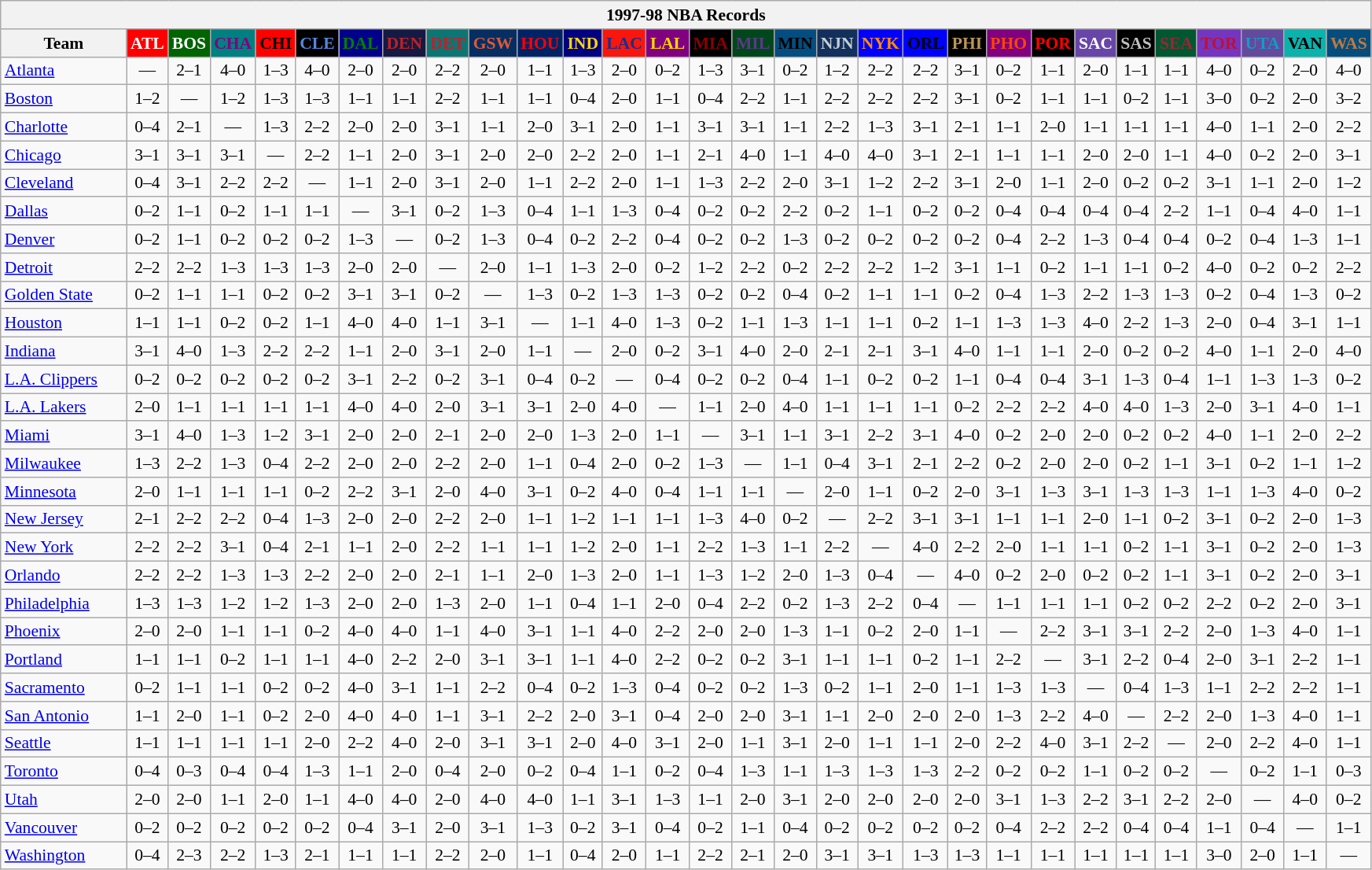<table class="wikitable" style="font-size:90%; text-align:center;">
<tr>
<th colspan=30>1997-98 NBA Records</th>
</tr>
<tr>
<th width=100>Team</th>
<th style="background:#FF0000;color:#FFFFFF;width=35">ATL</th>
<th style="background:#006400;color:#FFFFFF;width=35">BOS</th>
<th style="background:#008080;color:#800080;width=35">CHA</th>
<th style="background:#FF0000;color:#000000;width=35">CHI</th>
<th style="background:#000000;color:#5787DC;width=35">CLE</th>
<th style="background:#00008B;color:#008000;width=35">DAL</th>
<th style="background:#141A44;color:#BC2224;width=35">DEN</th>
<th style="background:#0C7674;color:#BB222C;width=35">DET</th>
<th style="background:#072E63;color:#DC5A34;width=35">GSW</th>
<th style="background:#002366;color:#FF0000;width=35">HOU</th>
<th style="background:#000080;color:#FFD700;width=35">IND</th>
<th style="background:#F9160D;color:#1A2E8B;width=35">LAC</th>
<th style="background:#800080;color:#FFD700;width=35">LAL</th>
<th style="background:#000000;color:#8B0000;width=35">MIA</th>
<th style="background:#00471B;color:#5C378A;width=35">MIL</th>
<th style="background:#044D80;color:#000000;width=35">MIN</th>
<th style="background:#12305B;color:#C4CED4;width=35">NJN</th>
<th style="background:#0000FF;color:#FF8C00;width=35">NYK</th>
<th style="background:#0000FF;color:#000000;width=35">ORL</th>
<th style="background:#000000;color:#BB9754;width=35">PHI</th>
<th style="background:#800080;color:#FF4500;width=35">PHO</th>
<th style="background:#000000;color:#FF0000;width=35">POR</th>
<th style="background:#6846A8;color:#FFFFFF;width=35">SAC</th>
<th style="background:#000000;color:#C0C0C0;width=35">SAS</th>
<th style="background:#005831;color:#992634;width=35">SEA</th>
<th style="background:#7436BF;color:#BE0F34;width=35">TOR</th>
<th style="background:#644A9C;color:#149BC7;width=35">UTA</th>
<th style="background:#0CB2AC;color:#000000;width=35">VAN</th>
<th style="background:#044D7D;color:#BC7A44;width=35">WAS</th>
</tr>
<tr>
<td style="text-align:left;"><a href='#'>Atlanta</a></td>
<td>—</td>
<td>2–1</td>
<td>4–0</td>
<td>1–3</td>
<td>4–0</td>
<td>2–0</td>
<td>2–0</td>
<td>2–2</td>
<td>2–0</td>
<td>1–1</td>
<td>1–3</td>
<td>2–0</td>
<td>0–2</td>
<td>1–3</td>
<td>3–1</td>
<td>0–2</td>
<td>1–2</td>
<td>2–2</td>
<td>2–2</td>
<td>3–1</td>
<td>0–2</td>
<td>1–1</td>
<td>2–0</td>
<td>1–1</td>
<td>1–1</td>
<td>4–0</td>
<td>0–2</td>
<td>2–0</td>
<td>4–0</td>
</tr>
<tr>
<td style="text-align:left;"><a href='#'>Boston</a></td>
<td>1–2</td>
<td>—</td>
<td>1–2</td>
<td>1–3</td>
<td>1–3</td>
<td>1–1</td>
<td>1–1</td>
<td>2–2</td>
<td>1–1</td>
<td>1–1</td>
<td>0–4</td>
<td>2–0</td>
<td>1–1</td>
<td>0–4</td>
<td>2–2</td>
<td>1–1</td>
<td>2–2</td>
<td>2–2</td>
<td>2–2</td>
<td>3–1</td>
<td>0–2</td>
<td>1–1</td>
<td>1–1</td>
<td>0–2</td>
<td>1–1</td>
<td>3–0</td>
<td>0–2</td>
<td>2–0</td>
<td>3–2</td>
</tr>
<tr>
<td style="text-align:left;"><a href='#'>Charlotte</a></td>
<td>0–4</td>
<td>2–1</td>
<td>—</td>
<td>1–3</td>
<td>2–2</td>
<td>2–0</td>
<td>2–0</td>
<td>3–1</td>
<td>1–1</td>
<td>2–0</td>
<td>3–1</td>
<td>2–0</td>
<td>1–1</td>
<td>3–1</td>
<td>3–1</td>
<td>1–1</td>
<td>2–2</td>
<td>1–3</td>
<td>3–1</td>
<td>2–1</td>
<td>1–1</td>
<td>2–0</td>
<td>1–1</td>
<td>1–1</td>
<td>1–1</td>
<td>4–0</td>
<td>1–1</td>
<td>2–0</td>
<td>2–2</td>
</tr>
<tr>
<td style="text-align:left;"><a href='#'>Chicago</a></td>
<td>3–1</td>
<td>3–1</td>
<td>3–1</td>
<td>—</td>
<td>2–2</td>
<td>1–1</td>
<td>2–0</td>
<td>3–1</td>
<td>2–0</td>
<td>2–0</td>
<td>2–2</td>
<td>2–0</td>
<td>1–1</td>
<td>2–1</td>
<td>4–0</td>
<td>1–1</td>
<td>4–0</td>
<td>4–0</td>
<td>3–1</td>
<td>2–1</td>
<td>1–1</td>
<td>1–1</td>
<td>2–0</td>
<td>2–0</td>
<td>1–1</td>
<td>4–0</td>
<td>0–2</td>
<td>2–0</td>
<td>3–1</td>
</tr>
<tr>
<td style="text-align:left;"><a href='#'>Cleveland</a></td>
<td>0–4</td>
<td>3–1</td>
<td>2–2</td>
<td>2–2</td>
<td>—</td>
<td>1–1</td>
<td>2–0</td>
<td>3–1</td>
<td>2–0</td>
<td>1–1</td>
<td>2–2</td>
<td>2–0</td>
<td>1–1</td>
<td>1–3</td>
<td>2–2</td>
<td>2–0</td>
<td>3–1</td>
<td>1–2</td>
<td>2–2</td>
<td>3–1</td>
<td>2–0</td>
<td>1–1</td>
<td>2–0</td>
<td>0–2</td>
<td>0–2</td>
<td>3–1</td>
<td>1–1</td>
<td>2–0</td>
<td>1–2</td>
</tr>
<tr>
<td style="text-align:left;"><a href='#'>Dallas</a></td>
<td>0–2</td>
<td>1–1</td>
<td>0–2</td>
<td>1–1</td>
<td>1–1</td>
<td>—</td>
<td>3–1</td>
<td>0–2</td>
<td>1–3</td>
<td>0–4</td>
<td>1–1</td>
<td>1–3</td>
<td>0–4</td>
<td>0–2</td>
<td>0–2</td>
<td>2–2</td>
<td>0–2</td>
<td>1–1</td>
<td>0–2</td>
<td>0–2</td>
<td>0–4</td>
<td>0–4</td>
<td>0–4</td>
<td>0–4</td>
<td>2–2</td>
<td>1–1</td>
<td>0–4</td>
<td>4–0</td>
<td>1–1</td>
</tr>
<tr>
<td style="text-align:left;"><a href='#'>Denver</a></td>
<td>0–2</td>
<td>1–1</td>
<td>0–2</td>
<td>0–2</td>
<td>0–2</td>
<td>1–3</td>
<td>—</td>
<td>0–2</td>
<td>1–3</td>
<td>0–4</td>
<td>0–2</td>
<td>2–2</td>
<td>0–4</td>
<td>0–2</td>
<td>0–2</td>
<td>1–3</td>
<td>0–2</td>
<td>0–2</td>
<td>0–2</td>
<td>0–2</td>
<td>0–4</td>
<td>2–2</td>
<td>1–3</td>
<td>0–4</td>
<td>0–4</td>
<td>0–2</td>
<td>0–4</td>
<td>1–3</td>
<td>1–1</td>
</tr>
<tr>
<td style="text-align:left;"><a href='#'>Detroit</a></td>
<td>2–2</td>
<td>2–2</td>
<td>1–3</td>
<td>1–3</td>
<td>1–3</td>
<td>2–0</td>
<td>2–0</td>
<td>—</td>
<td>2–0</td>
<td>1–1</td>
<td>1–3</td>
<td>2–0</td>
<td>0–2</td>
<td>1–2</td>
<td>2–2</td>
<td>0–2</td>
<td>2–2</td>
<td>2–2</td>
<td>1–2</td>
<td>3–1</td>
<td>1–1</td>
<td>0–2</td>
<td>1–1</td>
<td>1–1</td>
<td>0–2</td>
<td>4–0</td>
<td>0–2</td>
<td>0–2</td>
<td>2–2</td>
</tr>
<tr>
<td style="text-align:left;"><a href='#'>Golden State</a></td>
<td>0–2</td>
<td>1–1</td>
<td>1–1</td>
<td>0–2</td>
<td>0–2</td>
<td>3–1</td>
<td>3–1</td>
<td>0–2</td>
<td>—</td>
<td>1–3</td>
<td>0–2</td>
<td>1–3</td>
<td>1–3</td>
<td>0–2</td>
<td>0–2</td>
<td>0–4</td>
<td>0–2</td>
<td>1–1</td>
<td>1–1</td>
<td>0–2</td>
<td>0–4</td>
<td>1–3</td>
<td>2–2</td>
<td>1–3</td>
<td>1–3</td>
<td>0–2</td>
<td>0–4</td>
<td>1–3</td>
<td>0–2</td>
</tr>
<tr>
<td style="text-align:left;"><a href='#'>Houston</a></td>
<td>1–1</td>
<td>1–1</td>
<td>0–2</td>
<td>0–2</td>
<td>1–1</td>
<td>4–0</td>
<td>4–0</td>
<td>1–1</td>
<td>3–1</td>
<td>—</td>
<td>1–1</td>
<td>4–0</td>
<td>1–3</td>
<td>0–2</td>
<td>1–1</td>
<td>1–3</td>
<td>1–1</td>
<td>1–1</td>
<td>0–2</td>
<td>1–1</td>
<td>1–3</td>
<td>1–3</td>
<td>4–0</td>
<td>2–2</td>
<td>1–3</td>
<td>2–0</td>
<td>0–4</td>
<td>3–1</td>
<td>1–1</td>
</tr>
<tr>
<td style="text-align:left;"><a href='#'>Indiana</a></td>
<td>3–1</td>
<td>4–0</td>
<td>1–3</td>
<td>2–2</td>
<td>2–2</td>
<td>1–1</td>
<td>2–0</td>
<td>3–1</td>
<td>2–0</td>
<td>1–1</td>
<td>—</td>
<td>2–0</td>
<td>0–2</td>
<td>3–1</td>
<td>4–0</td>
<td>2–0</td>
<td>2–1</td>
<td>2–1</td>
<td>3–1</td>
<td>4–0</td>
<td>1–1</td>
<td>1–1</td>
<td>2–0</td>
<td>0–2</td>
<td>0–2</td>
<td>4–0</td>
<td>1–1</td>
<td>2–0</td>
<td>4–0</td>
</tr>
<tr>
<td style="text-align:left;"><a href='#'>L.A. Clippers</a></td>
<td>0–2</td>
<td>0–2</td>
<td>0–2</td>
<td>0–2</td>
<td>0–2</td>
<td>3–1</td>
<td>2–2</td>
<td>0–2</td>
<td>3–1</td>
<td>0–4</td>
<td>0–2</td>
<td>—</td>
<td>0–4</td>
<td>0–2</td>
<td>0–2</td>
<td>0–4</td>
<td>1–1</td>
<td>0–2</td>
<td>0–2</td>
<td>1–1</td>
<td>0–4</td>
<td>0–4</td>
<td>3–1</td>
<td>1–3</td>
<td>0–4</td>
<td>1–1</td>
<td>1–3</td>
<td>1–3</td>
<td>0–2</td>
</tr>
<tr>
<td style="text-align:left;"><a href='#'>L.A. Lakers</a></td>
<td>2–0</td>
<td>1–1</td>
<td>1–1</td>
<td>1–1</td>
<td>1–1</td>
<td>4–0</td>
<td>4–0</td>
<td>2–0</td>
<td>3–1</td>
<td>3–1</td>
<td>2–0</td>
<td>4–0</td>
<td>—</td>
<td>1–1</td>
<td>2–0</td>
<td>4–0</td>
<td>1–1</td>
<td>1–1</td>
<td>1–1</td>
<td>0–2</td>
<td>2–2</td>
<td>2–2</td>
<td>4–0</td>
<td>4–0</td>
<td>1–3</td>
<td>2–0</td>
<td>3–1</td>
<td>4–0</td>
<td>1–1</td>
</tr>
<tr>
<td style="text-align:left;"><a href='#'>Miami</a></td>
<td>3–1</td>
<td>4–0</td>
<td>1–3</td>
<td>1–2</td>
<td>3–1</td>
<td>2–0</td>
<td>2–0</td>
<td>2–1</td>
<td>2–0</td>
<td>2–0</td>
<td>1–3</td>
<td>2–0</td>
<td>1–1</td>
<td>—</td>
<td>3–1</td>
<td>1–1</td>
<td>3–1</td>
<td>2–2</td>
<td>3–1</td>
<td>4–0</td>
<td>0–2</td>
<td>2–0</td>
<td>2–0</td>
<td>0–2</td>
<td>0–2</td>
<td>4–0</td>
<td>1–1</td>
<td>2–0</td>
<td>2–2</td>
</tr>
<tr>
<td style="text-align:left;"><a href='#'>Milwaukee</a></td>
<td>1–3</td>
<td>2–2</td>
<td>1–3</td>
<td>0–4</td>
<td>2–2</td>
<td>2–0</td>
<td>2–0</td>
<td>2–2</td>
<td>2–0</td>
<td>1–1</td>
<td>0–4</td>
<td>2–0</td>
<td>0–2</td>
<td>1–3</td>
<td>—</td>
<td>1–1</td>
<td>0–4</td>
<td>3–1</td>
<td>2–1</td>
<td>2–2</td>
<td>0–2</td>
<td>2–0</td>
<td>2–0</td>
<td>0–2</td>
<td>1–1</td>
<td>3–1</td>
<td>0–2</td>
<td>1–1</td>
<td>1–2</td>
</tr>
<tr>
<td style="text-align:left;"><a href='#'>Minnesota</a></td>
<td>2–0</td>
<td>1–1</td>
<td>1–1</td>
<td>1–1</td>
<td>0–2</td>
<td>2–2</td>
<td>3–1</td>
<td>2–0</td>
<td>4–0</td>
<td>3–1</td>
<td>0–2</td>
<td>4–0</td>
<td>0–4</td>
<td>1–1</td>
<td>1–1</td>
<td>—</td>
<td>2–0</td>
<td>1–1</td>
<td>0–2</td>
<td>2–0</td>
<td>3–1</td>
<td>1–3</td>
<td>3–1</td>
<td>1–3</td>
<td>1–3</td>
<td>1–1</td>
<td>1–3</td>
<td>4–0</td>
<td>0–2</td>
</tr>
<tr>
<td style="text-align:left;"><a href='#'>New Jersey</a></td>
<td>2–1</td>
<td>2–2</td>
<td>2–2</td>
<td>0–4</td>
<td>1–3</td>
<td>2–0</td>
<td>2–0</td>
<td>2–2</td>
<td>2–0</td>
<td>1–1</td>
<td>1–2</td>
<td>1–1</td>
<td>1–1</td>
<td>1–3</td>
<td>4–0</td>
<td>0–2</td>
<td>—</td>
<td>2–2</td>
<td>3–1</td>
<td>3–1</td>
<td>1–1</td>
<td>1–1</td>
<td>2–0</td>
<td>1–1</td>
<td>0–2</td>
<td>3–1</td>
<td>0–2</td>
<td>2–0</td>
<td>1–3</td>
</tr>
<tr>
<td style="text-align:left;"><a href='#'>New York</a></td>
<td>2–2</td>
<td>2–2</td>
<td>3–1</td>
<td>0–4</td>
<td>2–1</td>
<td>1–1</td>
<td>2–0</td>
<td>2–2</td>
<td>1–1</td>
<td>1–1</td>
<td>1–2</td>
<td>2–0</td>
<td>1–1</td>
<td>2–2</td>
<td>1–3</td>
<td>1–1</td>
<td>2–2</td>
<td>—</td>
<td>4–0</td>
<td>2–2</td>
<td>2–0</td>
<td>1–1</td>
<td>1–1</td>
<td>0–2</td>
<td>1–1</td>
<td>3–1</td>
<td>0–2</td>
<td>2–0</td>
<td>1–3</td>
</tr>
<tr>
<td style="text-align:left;"><a href='#'>Orlando</a></td>
<td>2–2</td>
<td>2–2</td>
<td>1–3</td>
<td>1–3</td>
<td>2–2</td>
<td>2–0</td>
<td>2–0</td>
<td>2–1</td>
<td>1–1</td>
<td>2–0</td>
<td>1–3</td>
<td>2–0</td>
<td>1–1</td>
<td>1–3</td>
<td>1–2</td>
<td>2–0</td>
<td>1–3</td>
<td>0–4</td>
<td>—</td>
<td>4–0</td>
<td>0–2</td>
<td>2–0</td>
<td>0–2</td>
<td>0–2</td>
<td>1–1</td>
<td>3–1</td>
<td>0–2</td>
<td>2–0</td>
<td>3–1</td>
</tr>
<tr>
<td style="text-align:left;"><a href='#'>Philadelphia</a></td>
<td>1–3</td>
<td>1–3</td>
<td>1–2</td>
<td>1–2</td>
<td>1–3</td>
<td>2–0</td>
<td>2–0</td>
<td>1–3</td>
<td>2–0</td>
<td>1–1</td>
<td>0–4</td>
<td>1–1</td>
<td>2–0</td>
<td>0–4</td>
<td>2–2</td>
<td>0–2</td>
<td>1–3</td>
<td>2–2</td>
<td>0–4</td>
<td>—</td>
<td>1–1</td>
<td>1–1</td>
<td>1–1</td>
<td>0–2</td>
<td>0–2</td>
<td>2–2</td>
<td>0–2</td>
<td>2–0</td>
<td>3–1</td>
</tr>
<tr>
<td style="text-align:left;"><a href='#'>Phoenix</a></td>
<td>2–0</td>
<td>2–0</td>
<td>1–1</td>
<td>1–1</td>
<td>0–2</td>
<td>4–0</td>
<td>4–0</td>
<td>1–1</td>
<td>4–0</td>
<td>3–1</td>
<td>1–1</td>
<td>4–0</td>
<td>2–2</td>
<td>2–0</td>
<td>2–0</td>
<td>1–3</td>
<td>1–1</td>
<td>0–2</td>
<td>2–0</td>
<td>1–1</td>
<td>—</td>
<td>2–2</td>
<td>3–1</td>
<td>3–1</td>
<td>2–2</td>
<td>2–0</td>
<td>1–3</td>
<td>4–0</td>
<td>1–1</td>
</tr>
<tr>
<td style="text-align:left;"><a href='#'>Portland</a></td>
<td>1–1</td>
<td>1–1</td>
<td>0–2</td>
<td>1–1</td>
<td>1–1</td>
<td>4–0</td>
<td>2–2</td>
<td>2–0</td>
<td>3–1</td>
<td>3–1</td>
<td>1–1</td>
<td>4–0</td>
<td>2–2</td>
<td>0–2</td>
<td>0–2</td>
<td>3–1</td>
<td>1–1</td>
<td>1–1</td>
<td>0–2</td>
<td>1–1</td>
<td>2–2</td>
<td>—</td>
<td>3–1</td>
<td>2–2</td>
<td>0–4</td>
<td>2–0</td>
<td>3–1</td>
<td>2–2</td>
<td>1–1</td>
</tr>
<tr>
<td style="text-align:left;"><a href='#'>Sacramento</a></td>
<td>0–2</td>
<td>1–1</td>
<td>1–1</td>
<td>0–2</td>
<td>0–2</td>
<td>4–0</td>
<td>3–1</td>
<td>1–1</td>
<td>2–2</td>
<td>0–4</td>
<td>0–2</td>
<td>1–3</td>
<td>0–4</td>
<td>0–2</td>
<td>0–2</td>
<td>1–3</td>
<td>0–2</td>
<td>1–1</td>
<td>2–0</td>
<td>1–1</td>
<td>1–3</td>
<td>1–3</td>
<td>—</td>
<td>0–4</td>
<td>1–3</td>
<td>1–1</td>
<td>2–2</td>
<td>2–2</td>
<td>1–1</td>
</tr>
<tr>
<td style="text-align:left;"><a href='#'>San Antonio</a></td>
<td>1–1</td>
<td>2–0</td>
<td>1–1</td>
<td>0–2</td>
<td>2–0</td>
<td>4–0</td>
<td>4–0</td>
<td>1–1</td>
<td>3–1</td>
<td>2–2</td>
<td>2–0</td>
<td>3–1</td>
<td>0–4</td>
<td>2–0</td>
<td>2–0</td>
<td>3–1</td>
<td>1–1</td>
<td>2–0</td>
<td>2–0</td>
<td>2–0</td>
<td>1–3</td>
<td>2–2</td>
<td>4–0</td>
<td>—</td>
<td>2–2</td>
<td>2–0</td>
<td>1–3</td>
<td>4–0</td>
<td>1–1</td>
</tr>
<tr>
<td style="text-align:left;"><a href='#'>Seattle</a></td>
<td>1–1</td>
<td>1–1</td>
<td>1–1</td>
<td>1–1</td>
<td>2–0</td>
<td>2–2</td>
<td>4–0</td>
<td>2–0</td>
<td>3–1</td>
<td>3–1</td>
<td>2–0</td>
<td>4–0</td>
<td>3–1</td>
<td>2–0</td>
<td>1–1</td>
<td>3–1</td>
<td>2–0</td>
<td>1–1</td>
<td>1–1</td>
<td>2–0</td>
<td>2–2</td>
<td>4–0</td>
<td>3–1</td>
<td>2–2</td>
<td>—</td>
<td>2–0</td>
<td>2–2</td>
<td>4–0</td>
<td>1–1</td>
</tr>
<tr>
<td style="text-align:left;"><a href='#'>Toronto</a></td>
<td>0–4</td>
<td>0–3</td>
<td>0–4</td>
<td>0–4</td>
<td>1–3</td>
<td>1–1</td>
<td>2–0</td>
<td>0–4</td>
<td>2–0</td>
<td>0–2</td>
<td>0–4</td>
<td>1–1</td>
<td>0–2</td>
<td>0–4</td>
<td>1–3</td>
<td>1–1</td>
<td>1–3</td>
<td>1–3</td>
<td>1–3</td>
<td>2–2</td>
<td>0–2</td>
<td>0–2</td>
<td>1–1</td>
<td>0–2</td>
<td>0–2</td>
<td>—</td>
<td>0–2</td>
<td>1–1</td>
<td>0–3</td>
</tr>
<tr>
<td style="text-align:left;"><a href='#'>Utah</a></td>
<td>2–0</td>
<td>2–0</td>
<td>1–1</td>
<td>2–0</td>
<td>1–1</td>
<td>4–0</td>
<td>4–0</td>
<td>2–0</td>
<td>4–0</td>
<td>4–0</td>
<td>1–1</td>
<td>3–1</td>
<td>1–3</td>
<td>1–1</td>
<td>2–0</td>
<td>3–1</td>
<td>2–0</td>
<td>2–0</td>
<td>2–0</td>
<td>2–0</td>
<td>3–1</td>
<td>1–3</td>
<td>2–2</td>
<td>3–1</td>
<td>2–2</td>
<td>2–0</td>
<td>—</td>
<td>4–0</td>
<td>0–2</td>
</tr>
<tr>
<td style="text-align:left;"><a href='#'>Vancouver</a></td>
<td>0–2</td>
<td>0–2</td>
<td>0–2</td>
<td>0–2</td>
<td>0–2</td>
<td>0–4</td>
<td>3–1</td>
<td>2–0</td>
<td>3–1</td>
<td>1–3</td>
<td>0–2</td>
<td>3–1</td>
<td>0–4</td>
<td>0–2</td>
<td>1–1</td>
<td>0–4</td>
<td>0–2</td>
<td>0–2</td>
<td>0–2</td>
<td>0–2</td>
<td>0–4</td>
<td>2–2</td>
<td>2–2</td>
<td>0–4</td>
<td>0–4</td>
<td>1–1</td>
<td>0–4</td>
<td>—</td>
<td>1–1</td>
</tr>
<tr>
<td style="text-align:left;"><a href='#'>Washington</a></td>
<td>0–4</td>
<td>2–3</td>
<td>2–2</td>
<td>1–3</td>
<td>2–1</td>
<td>1–1</td>
<td>1–1</td>
<td>2–2</td>
<td>2–0</td>
<td>1–1</td>
<td>0–4</td>
<td>2–0</td>
<td>1–1</td>
<td>2–2</td>
<td>2–1</td>
<td>2–0</td>
<td>3–1</td>
<td>3–1</td>
<td>1–3</td>
<td>1–3</td>
<td>1–1</td>
<td>1–1</td>
<td>1–1</td>
<td>1–1</td>
<td>1–1</td>
<td>3–0</td>
<td>2–0</td>
<td>1–1</td>
<td>—</td>
</tr>
</table>
